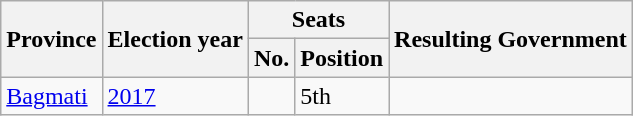<table class="wikitable">
<tr>
<th rowspan="2">Province</th>
<th rowspan="2">Election year</th>
<th colspan="2">Seats</th>
<th rowspan="2">Resulting Government</th>
</tr>
<tr>
<th>No.</th>
<th>Position</th>
</tr>
<tr>
<td><a href='#'>Bagmati</a></td>
<td><a href='#'>2017</a></td>
<td></td>
<td>5th</td>
<td></td>
</tr>
</table>
